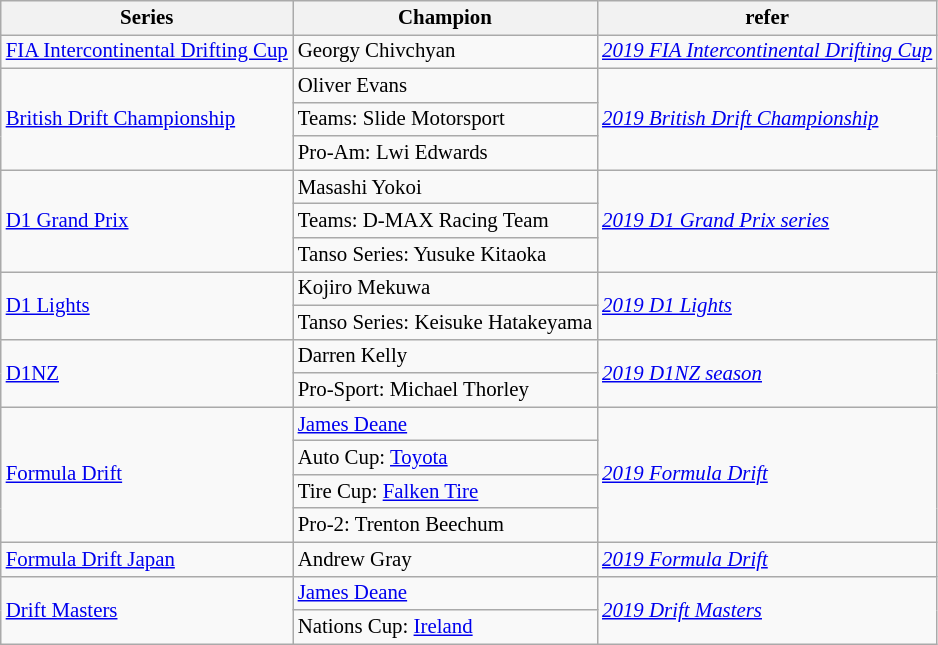<table class="wikitable" style="font-size:87%">
<tr>
<th>Series</th>
<th>Champion</th>
<th>refer</th>
</tr>
<tr>
<td><a href='#'>FIA Intercontinental Drifting Cup</a></td>
<td> Georgy Chivchyan</td>
<td><em><a href='#'>2019 FIA Intercontinental Drifting Cup</a></em></td>
</tr>
<tr>
<td rowspan="3"><a href='#'>British Drift Championship</a></td>
<td> Oliver Evans</td>
<td rowspan="3"><em><a href='#'>2019 British Drift Championship</a></em></td>
</tr>
<tr>
<td>Teams:  Slide Motorsport</td>
</tr>
<tr>
<td>Pro-Am:  Lwi Edwards</td>
</tr>
<tr>
<td rowspan="3"><a href='#'>D1 Grand Prix</a></td>
<td> Masashi Yokoi</td>
<td rowspan="3"><em><a href='#'>2019 D1 Grand Prix series</a></em></td>
</tr>
<tr>
<td>Teams:  D-MAX Racing Team</td>
</tr>
<tr>
<td>Tanso Series:  Yusuke Kitaoka</td>
</tr>
<tr>
<td rowspan="2"><a href='#'>D1 Lights</a></td>
<td> Kojiro Mekuwa</td>
<td rowspan="2"><em><a href='#'>2019 D1 Lights</a></em></td>
</tr>
<tr>
<td>Tanso Series:  Keisuke Hatakeyama</td>
</tr>
<tr>
<td rowspan="2"><a href='#'>D1NZ</a></td>
<td> Darren Kelly</td>
<td rowspan="2"><em><a href='#'>2019 D1NZ season</a></em></td>
</tr>
<tr>
<td>Pro-Sport:  Michael Thorley</td>
</tr>
<tr>
<td rowspan="4"><a href='#'>Formula Drift</a></td>
<td> <a href='#'>James Deane</a></td>
<td rowspan="4"><em><a href='#'>2019 Formula Drift</a></em></td>
</tr>
<tr>
<td>Auto Cup:  <a href='#'>Toyota</a></td>
</tr>
<tr>
<td>Tire Cup:  <a href='#'>Falken Tire</a></td>
</tr>
<tr>
<td>Pro-2:  Trenton Beechum</td>
</tr>
<tr>
<td><a href='#'>Formula Drift Japan</a></td>
<td> Andrew Gray</td>
<td><em><a href='#'>2019 Formula Drift</a></em></td>
</tr>
<tr>
<td rowspan=2><a href='#'>Drift Masters</a></td>
<td> <a href='#'>James Deane</a></td>
<td rowspan=2><em><a href='#'>2019 Drift Masters</a></em></td>
</tr>
<tr>
<td>Nations Cup:  <a href='#'>Ireland</a></td>
</tr>
</table>
